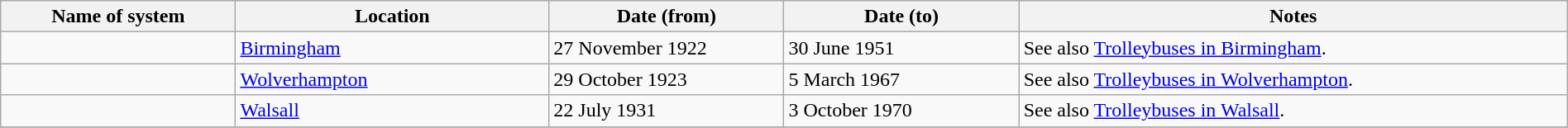<table class="wikitable" width=100%>
<tr>
<th width=15%>Name of system</th>
<th width=20%>Location</th>
<th width=15%>Date (from)</th>
<th width=15%>Date (to)</th>
<th width=35%>Notes</th>
</tr>
<tr>
<td> </td>
<td><a href='#'>Birmingham</a></td>
<td>27 November 1922</td>
<td>30 June 1951</td>
<td>See also <a href='#'>Trolleybuses in Birmingham</a>.</td>
</tr>
<tr>
<td> </td>
<td><a href='#'>Wolverhampton</a></td>
<td>29 October 1923</td>
<td>5 March 1967</td>
<td>See also <a href='#'>Trolleybuses in Wolverhampton</a>.</td>
</tr>
<tr>
<td> </td>
<td><a href='#'>Walsall</a></td>
<td>22 July 1931</td>
<td>3 October 1970</td>
<td>See also <a href='#'>Trolleybuses in Walsall</a>.</td>
</tr>
<tr>
</tr>
</table>
